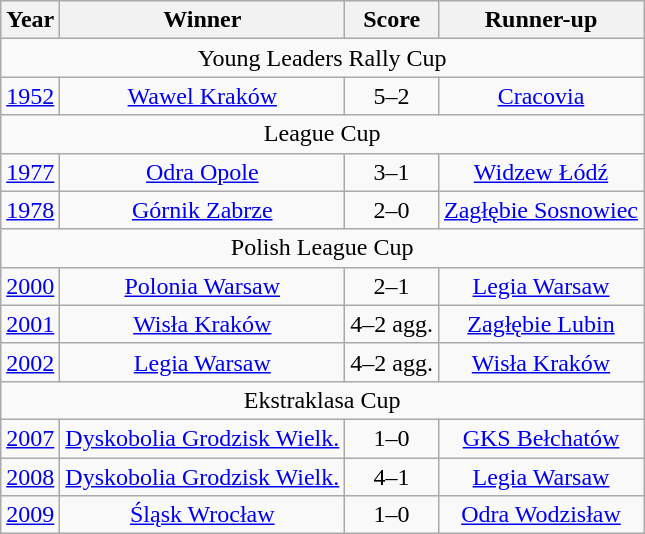<table class="wikitable" style="text-align: center">
<tr>
<th>Year</th>
<th>Winner</th>
<th>Score</th>
<th>Runner-up</th>
</tr>
<tr>
<td colspan=4>Young Leaders Rally Cup</td>
</tr>
<tr>
<td><a href='#'>1952</a></td>
<td><a href='#'>Wawel Kraków</a></td>
<td>5–2</td>
<td><a href='#'>Cracovia</a></td>
</tr>
<tr>
<td colspan=4>League Cup</td>
</tr>
<tr>
<td><a href='#'>1977</a></td>
<td><a href='#'>Odra Opole</a></td>
<td>3–1</td>
<td><a href='#'>Widzew Łódź</a></td>
</tr>
<tr>
<td><a href='#'>1978</a></td>
<td><a href='#'>Górnik Zabrze</a></td>
<td>2–0</td>
<td><a href='#'>Zagłębie Sosnowiec</a></td>
</tr>
<tr>
<td colspan=4>Polish League Cup</td>
</tr>
<tr>
<td><a href='#'>2000</a></td>
<td><a href='#'>Polonia Warsaw</a></td>
<td>2–1</td>
<td><a href='#'>Legia Warsaw</a></td>
</tr>
<tr>
<td><a href='#'>2001</a></td>
<td><a href='#'>Wisła Kraków</a></td>
<td>4–2 agg.</td>
<td><a href='#'>Zagłębie Lubin</a></td>
</tr>
<tr>
<td><a href='#'>2002</a></td>
<td><a href='#'>Legia Warsaw</a></td>
<td>4–2 agg.</td>
<td><a href='#'>Wisła Kraków</a></td>
</tr>
<tr>
<td colspan=4>Ekstraklasa Cup</td>
</tr>
<tr>
<td><a href='#'>2007</a></td>
<td><a href='#'>Dyskobolia Grodzisk Wielk.</a></td>
<td>1–0</td>
<td><a href='#'>GKS Bełchatów</a></td>
</tr>
<tr>
<td><a href='#'>2008</a></td>
<td><a href='#'>Dyskobolia Grodzisk Wielk.</a></td>
<td>4–1</td>
<td><a href='#'>Legia Warsaw</a></td>
</tr>
<tr>
<td><a href='#'>2009</a></td>
<td><a href='#'>Śląsk Wrocław</a></td>
<td>1–0</td>
<td><a href='#'>Odra Wodzisław</a></td>
</tr>
</table>
